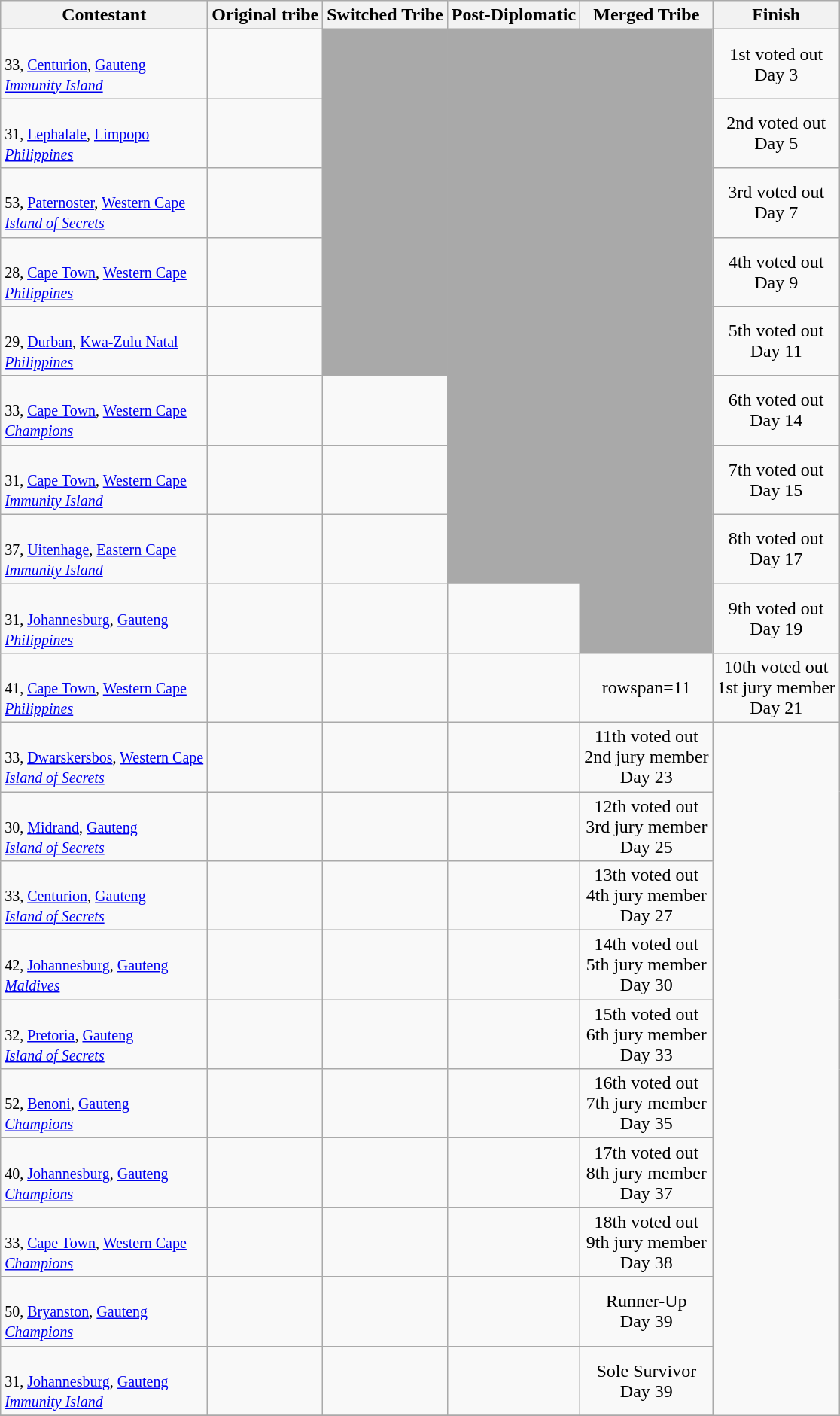<table class="wikitable sortable" style="margin:auto; text-align:center">
<tr>
<th>Contestant</th>
<th>Original tribe</th>
<th>Switched Tribe</th>
<th>Post-Diplomatic</th>
<th class="unsortable">Merged Tribe</th>
<th class="unsortable">Finish</th>
</tr>
<tr>
<td align="left"><strong></strong><br><small>33, <a href='#'>Centurion</a>, <a href='#'>Gauteng</a><br><em><a href='#'>Immunity Island</a></em></small></td>
<td></td>
<td rowspan="5" bgcolor="darkgray"></td>
<td rowspan="8" bgcolor="darkgray"></td>
<td rowspan="9" bgcolor="darkgray"></td>
<td>1st voted out<br>Day 3</td>
</tr>
<tr>
<td align="left"><strong></strong><br><small>31, <a href='#'>Lephalale</a>, <a href='#'>Limpopo</a><br><em><a href='#'>Philippines</a></em></small></td>
<td></td>
<td>2nd voted out<br>Day 5</td>
</tr>
<tr>
<td align="left"><strong></strong><br><small>53, <a href='#'>Paternoster</a>, <a href='#'>Western Cape</a><br><em><a href='#'>Island of Secrets</a></em></small></td>
<td></td>
<td>3rd voted out<br>Day 7</td>
</tr>
<tr>
<td align="left"><strong></strong><br><small>28, <a href='#'>Cape Town</a>, <a href='#'>Western Cape</a><br><em><a href='#'>Philippines</a></em></small></td>
<td></td>
<td>4th voted out<br>Day 9</td>
</tr>
<tr>
<td align="left"><strong></strong><br><small>29, <a href='#'>Durban</a>, <a href='#'>Kwa-Zulu Natal</a><br><em><a href='#'>Philippines</a></em></small></td>
<td></td>
<td>5th voted out<br>Day 11</td>
</tr>
<tr>
<td align="left"><strong></strong><br><small>33, <a href='#'>Cape Town</a>, <a href='#'>Western Cape</a><br><em><a href='#'>Champions</a></em></small></td>
<td></td>
<td></td>
<td>6th voted out<br>Day 14</td>
</tr>
<tr>
<td align="left"><strong></strong><br><small>31, <a href='#'>Cape Town</a>, <a href='#'>Western Cape</a><br><em><a href='#'>Immunity Island</a></em></small></td>
<td></td>
<td></td>
<td>7th voted out<br>Day 15</td>
</tr>
<tr>
<td align="left"><strong></strong><br><small>37, <a href='#'>Uitenhage</a>, <a href='#'>Eastern Cape</a><br><em><a href='#'>Immunity Island</a></em></small></td>
<td></td>
<td></td>
<td>8th voted out<br>Day 17</td>
</tr>
<tr>
<td align="left"><strong></strong><br><small>31, <a href='#'>Johannesburg</a>, <a href='#'>Gauteng</a><br><em><a href='#'>Philippines</a></em></small></td>
<td></td>
<td></td>
<td></td>
<td>9th voted out<br>Day 19</td>
</tr>
<tr>
<td align="left"><strong></strong><br><small>41, <a href='#'>Cape Town</a>, <a href='#'>Western Cape</a><br><em><a href='#'>Philippines</a></em></small></td>
<td></td>
<td></td>
<td></td>
<td>rowspan=11 </td>
<td>10th voted out<br>1st jury member<br>Day 21</td>
</tr>
<tr>
<td align="left"><strong></strong><br><small>33, <a href='#'>Dwarskersbos</a>, <a href='#'>Western Cape</a><br><em><a href='#'>Island of Secrets</a></em></small></td>
<td></td>
<td></td>
<td></td>
<td>11th voted out<br>2nd jury member<br>Day 23</td>
</tr>
<tr>
<td align="left"><strong></strong><br><small>30, <a href='#'>Midrand</a>, <a href='#'>Gauteng</a><br><em><a href='#'>Island of Secrets</a></em></small></td>
<td></td>
<td></td>
<td></td>
<td>12th voted out<br>3rd jury member<br>Day 25</td>
</tr>
<tr>
<td align="left"><strong></strong><br><small>33, <a href='#'>Centurion</a>, <a href='#'>Gauteng</a><br><em><a href='#'>Island of Secrets</a></em></small></td>
<td></td>
<td></td>
<td></td>
<td>13th voted out<br>4th jury member<br>Day 27</td>
</tr>
<tr>
<td align="left"><strong></strong><br><small>42, <a href='#'>Johannesburg</a>, <a href='#'>Gauteng</a><br><em><a href='#'>Maldives</a></em></small></td>
<td></td>
<td></td>
<td></td>
<td>14th voted out<br>5th jury member<br>Day 30</td>
</tr>
<tr>
<td align="left"><strong></strong><br><small>32, <a href='#'>Pretoria</a>, <a href='#'>Gauteng</a><br><em><a href='#'>Island of Secrets</a></em></small></td>
<td></td>
<td></td>
<td></td>
<td>15th voted out<br>6th jury member<br>Day 33</td>
</tr>
<tr>
<td align="left"><strong></strong><br><small>52, <a href='#'>Benoni</a>, <a href='#'>Gauteng</a><br><em><a href='#'>Champions</a></em></small></td>
<td></td>
<td></td>
<td></td>
<td>16th voted out<br>7th jury member<br>Day 35</td>
</tr>
<tr>
<td align="left"><strong></strong><br><small>40, <a href='#'>Johannesburg</a>, <a href='#'>Gauteng</a><br><em><a href='#'>Champions</a></em></small></td>
<td></td>
<td></td>
<td></td>
<td>17th voted out<br>8th jury member<br>Day 37</td>
</tr>
<tr>
<td align="left"><strong></strong><br><small>33, <a href='#'>Cape Town</a>, <a href='#'>Western Cape</a><br><em><a href='#'>Champions</a></em></small></td>
<td></td>
<td></td>
<td></td>
<td>18th voted out<br>9th jury member<br>Day 38</td>
</tr>
<tr>
<td align="left"><strong></strong><br><small>50, <a href='#'>Bryanston</a>, <a href='#'>Gauteng</a><br><em><a href='#'>Champions</a></em></small></td>
<td></td>
<td></td>
<td></td>
<td>Runner-Up<br>Day 39</td>
</tr>
<tr>
<td align="left"><strong></strong><br><small>31, <a href='#'>Johannesburg</a>, <a href='#'>Gauteng</a><br><em><a href='#'>Immunity Island</a></em></small></td>
<td></td>
<td></td>
<td></td>
<td>Sole Survivor<br>Day 39</td>
</tr>
<tr>
</tr>
</table>
